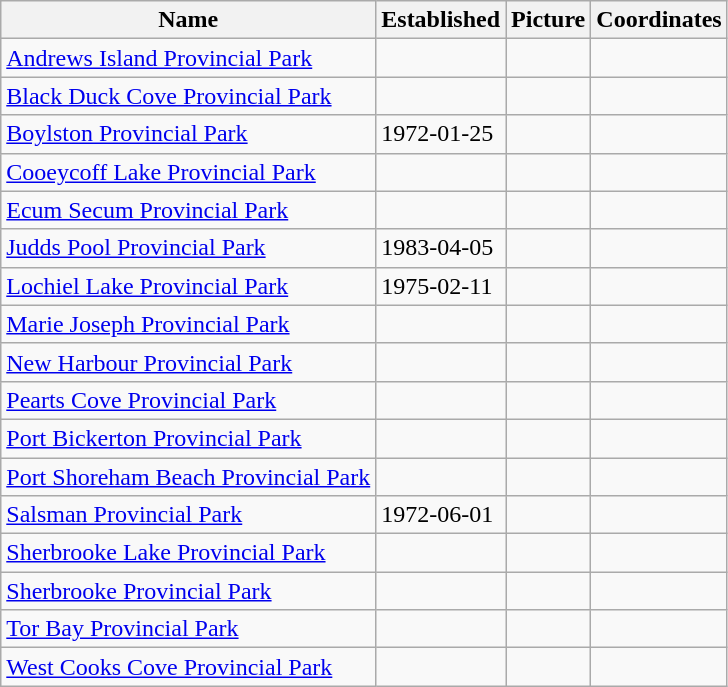<table class='wikitable sortable'>
<tr>
<th>Name</th>
<th>Established</th>
<th>Picture</th>
<th>Coordinates</th>
</tr>
<tr>
<td><a href='#'>Andrews Island Provincial Park</a></td>
<td></td>
<td></td>
<td></td>
</tr>
<tr>
<td><a href='#'>Black Duck Cove Provincial Park</a></td>
<td></td>
<td></td>
<td></td>
</tr>
<tr>
<td><a href='#'>Boylston Provincial Park</a></td>
<td>1972-01-25</td>
<td></td>
<td></td>
</tr>
<tr>
<td><a href='#'>Cooeycoff Lake Provincial Park</a></td>
<td></td>
<td></td>
<td></td>
</tr>
<tr>
<td><a href='#'>Ecum Secum Provincial Park</a></td>
<td></td>
<td></td>
<td></td>
</tr>
<tr>
<td><a href='#'>Judds Pool Provincial Park</a></td>
<td>1983-04-05</td>
<td></td>
<td></td>
</tr>
<tr>
<td><a href='#'>Lochiel Lake Provincial Park</a></td>
<td>1975-02-11</td>
<td></td>
<td></td>
</tr>
<tr>
<td><a href='#'>Marie Joseph Provincial Park</a></td>
<td></td>
<td></td>
<td></td>
</tr>
<tr>
<td><a href='#'>New Harbour Provincial Park</a></td>
<td></td>
<td></td>
<td></td>
</tr>
<tr>
<td><a href='#'>Pearts Cove Provincial Park</a></td>
<td></td>
<td></td>
<td></td>
</tr>
<tr>
<td><a href='#'>Port Bickerton Provincial Park</a></td>
<td></td>
<td></td>
<td></td>
</tr>
<tr>
<td><a href='#'>Port Shoreham Beach Provincial Park</a></td>
<td></td>
<td></td>
<td></td>
</tr>
<tr>
<td><a href='#'>Salsman Provincial Park</a></td>
<td>1972-06-01</td>
<td></td>
<td></td>
</tr>
<tr>
<td><a href='#'>Sherbrooke Lake Provincial Park</a></td>
<td></td>
<td></td>
<td></td>
</tr>
<tr>
<td><a href='#'>Sherbrooke Provincial Park</a></td>
<td></td>
<td></td>
<td></td>
</tr>
<tr>
<td><a href='#'>Tor Bay Provincial Park</a></td>
<td></td>
<td></td>
<td></td>
</tr>
<tr>
<td><a href='#'>West Cooks Cove Provincial Park</a></td>
<td></td>
<td></td>
<td></td>
</tr>
</table>
